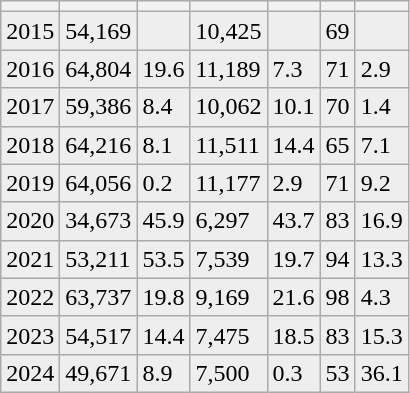<table class="wikitable sortable" style="padding:0.5em;">
<tr>
<th></th>
<th></th>
<th></th>
<th></th>
<th></th>
<th></th>
<th></th>
</tr>
<tr style="background:#eee;">
<td>2015</td>
<td>54,169</td>
<td></td>
<td>10,425</td>
<td></td>
<td>69</td>
<td></td>
</tr>
<tr style="background:#eee;">
<td>2016</td>
<td>64,804</td>
<td> 19.6</td>
<td>11,189</td>
<td> 7.3</td>
<td>71</td>
<td> 2.9</td>
</tr>
<tr style="background:#eee;">
<td>2017</td>
<td>59,386</td>
<td> 8.4</td>
<td>10,062</td>
<td> 10.1</td>
<td>70</td>
<td> 1.4</td>
</tr>
<tr style="background:#eee;">
<td>2018</td>
<td>64,216</td>
<td> 8.1</td>
<td>11,511</td>
<td> 14.4</td>
<td>65</td>
<td> 7.1</td>
</tr>
<tr style="background:#eee;">
<td>2019</td>
<td>64,056</td>
<td> 0.2</td>
<td>11,177</td>
<td> 2.9</td>
<td>71</td>
<td> 9.2</td>
</tr>
<tr style="background:#eee;">
<td>2020</td>
<td>34,673</td>
<td> 45.9</td>
<td>6,297</td>
<td> 43.7</td>
<td>83</td>
<td> 16.9</td>
</tr>
<tr style="background:#eee;">
<td>2021</td>
<td>53,211</td>
<td> 53.5</td>
<td>7,539</td>
<td> 19.7</td>
<td>94</td>
<td> 13.3</td>
</tr>
<tr style="background:#eee;">
<td>2022</td>
<td>63,737</td>
<td> 19.8</td>
<td>9,169</td>
<td> 21.6</td>
<td>98</td>
<td> 4.3</td>
</tr>
<tr style="background:#eee;">
<td>2023</td>
<td>54,517</td>
<td> 14.4</td>
<td>7,475</td>
<td> 18.5</td>
<td>83</td>
<td> 15.3</td>
</tr>
<tr style="background:#eee;">
<td>2024</td>
<td>49,671</td>
<td> 8.9</td>
<td>7,500</td>
<td> 0.3</td>
<td>53</td>
<td> 36.1</td>
</tr>
</table>
